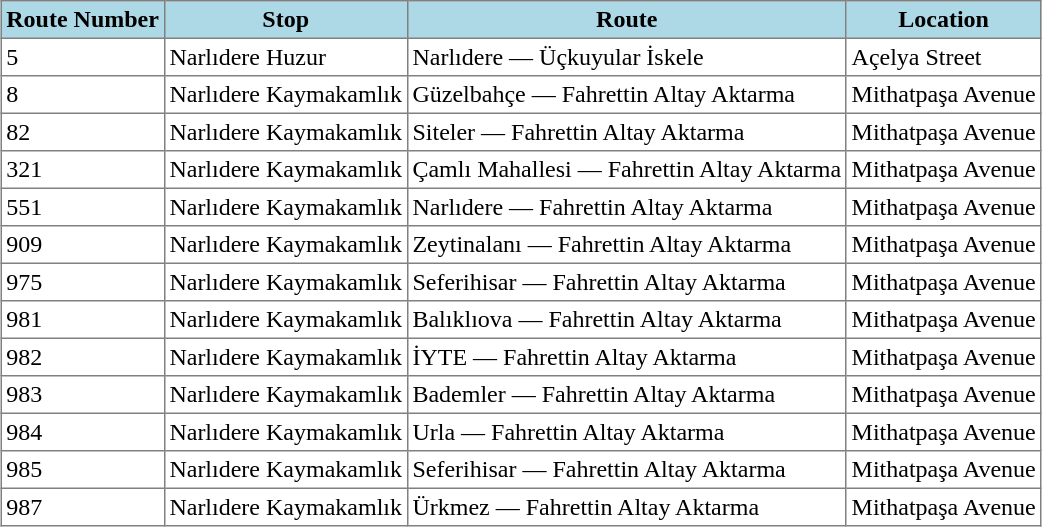<table class="toccolours" border="1" cellpadding="3" style="margin:1em auto; border-collapse:collapse;">
<tr style="background:lightblue;">
<th>Route Number</th>
<th>Stop</th>
<th>Route</th>
<th>Location</th>
</tr>
<tr>
<td>5</td>
<td>Narlıdere Huzur</td>
<td>Narlıdere — Üçkuyular İskele</td>
<td>Açelya Street</td>
</tr>
<tr>
<td>8</td>
<td>Narlıdere Kaymakamlık</td>
<td>Güzelbahçe — Fahrettin Altay Aktarma</td>
<td>Mithatpaşa Avenue</td>
</tr>
<tr>
<td>82</td>
<td>Narlıdere Kaymakamlık</td>
<td>Siteler — Fahrettin Altay Aktarma</td>
<td>Mithatpaşa Avenue</td>
</tr>
<tr>
<td>321</td>
<td>Narlıdere Kaymakamlık</td>
<td>Çamlı Mahallesi — Fahrettin Altay Aktarma</td>
<td>Mithatpaşa Avenue</td>
</tr>
<tr>
<td>551</td>
<td>Narlıdere Kaymakamlık</td>
<td>Narlıdere — Fahrettin Altay Aktarma</td>
<td>Mithatpaşa Avenue</td>
</tr>
<tr>
<td>909</td>
<td>Narlıdere Kaymakamlık</td>
<td>Zeytinalanı — Fahrettin Altay Aktarma</td>
<td>Mithatpaşa Avenue</td>
</tr>
<tr>
<td>975</td>
<td>Narlıdere Kaymakamlık</td>
<td>Seferihisar — Fahrettin Altay Aktarma</td>
<td>Mithatpaşa Avenue</td>
</tr>
<tr>
<td>981</td>
<td>Narlıdere Kaymakamlık</td>
<td>Balıklıova — Fahrettin Altay Aktarma</td>
<td>Mithatpaşa Avenue</td>
</tr>
<tr>
<td>982</td>
<td>Narlıdere Kaymakamlık</td>
<td>İYTE — Fahrettin Altay Aktarma</td>
<td>Mithatpaşa Avenue</td>
</tr>
<tr>
<td>983</td>
<td>Narlıdere Kaymakamlık</td>
<td>Bademler — Fahrettin Altay Aktarma</td>
<td>Mithatpaşa Avenue</td>
</tr>
<tr>
<td>984</td>
<td>Narlıdere Kaymakamlık</td>
<td>Urla — Fahrettin Altay Aktarma</td>
<td>Mithatpaşa Avenue</td>
</tr>
<tr>
<td>985</td>
<td>Narlıdere Kaymakamlık</td>
<td>Seferihisar — Fahrettin Altay Aktarma</td>
<td>Mithatpaşa Avenue</td>
</tr>
<tr>
<td>987</td>
<td>Narlıdere Kaymakamlık</td>
<td>Ürkmez — Fahrettin Altay Aktarma</td>
<td>Mithatpaşa Avenue</td>
</tr>
</table>
